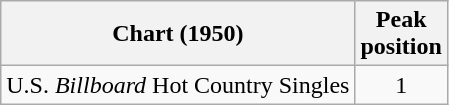<table class="wikitable sortable">
<tr>
<th align="left">Chart (1950)</th>
<th align="center">Peak<br>position</th>
</tr>
<tr>
<td align="left">U.S. <em>Billboard</em> Hot Country Singles</td>
<td align="center">1</td>
</tr>
</table>
